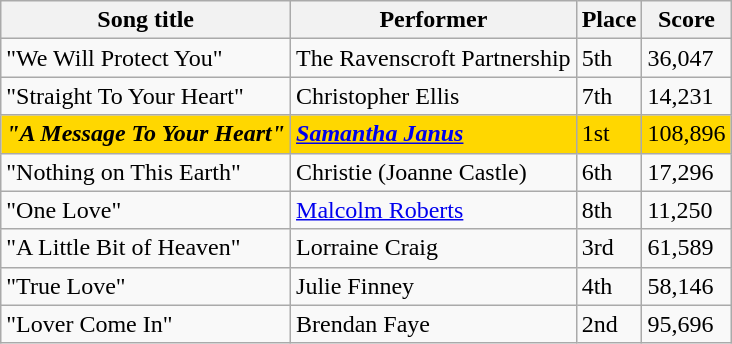<table class="sortable wikitable">
<tr>
<th>Song title</th>
<th>Performer</th>
<th>Place</th>
<th>Score</th>
</tr>
<tr>
<td>"We Will Protect You"</td>
<td>The Ravenscroft Partnership</td>
<td>5th</td>
<td>36,047</td>
</tr>
<tr>
<td>"Straight To Your Heart"</td>
<td>Christopher Ellis</td>
<td>7th</td>
<td>14,231</td>
</tr>
<tr style="background:gold;">
<td><strong><em>"A Message To Your Heart"</em></strong></td>
<td><strong><em><a href='#'>Samantha Janus</a></em></strong></td>
<td>1st</td>
<td>108,896</td>
</tr>
<tr>
<td>"Nothing on This Earth"</td>
<td>Christie (Joanne Castle)</td>
<td>6th</td>
<td>17,296</td>
</tr>
<tr>
<td>"One Love"</td>
<td><a href='#'>Malcolm Roberts</a></td>
<td>8th</td>
<td>11,250</td>
</tr>
<tr>
<td>"A Little Bit of Heaven"</td>
<td>Lorraine Craig</td>
<td>3rd</td>
<td>61,589</td>
</tr>
<tr>
<td>"True Love"</td>
<td>Julie Finney</td>
<td>4th</td>
<td>58,146</td>
</tr>
<tr>
<td>"Lover Come In"</td>
<td>Brendan Faye</td>
<td>2nd</td>
<td>95,696</td>
</tr>
</table>
